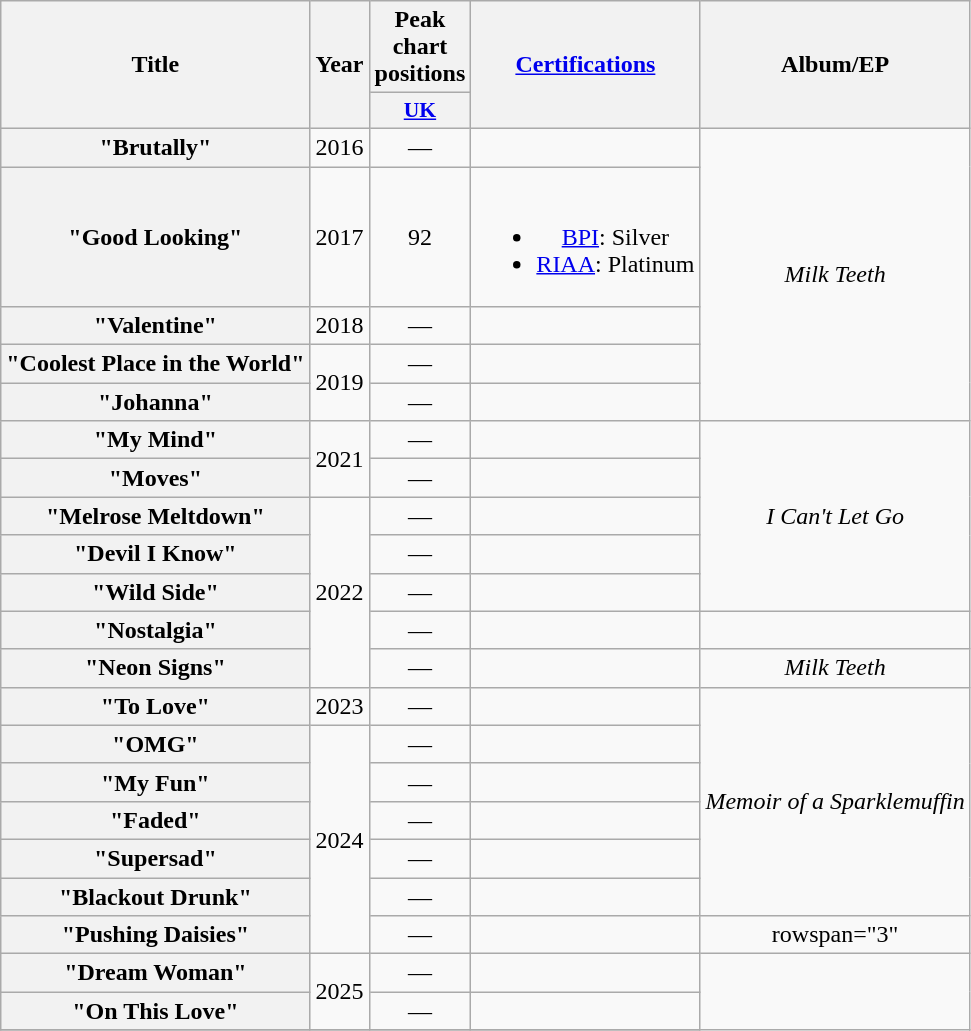<table class="wikitable plainrowheaders" style="text-align:center">
<tr>
<th scope="col" rowspan="2">Title</th>
<th scope="col" rowspan="2">Year</th>
<th scope="col">Peak chart positions</th>
<th scope="col" rowspan="2"><a href='#'>Certifications</a></th>
<th scope="col" rowspan="2">Album/EP</th>
</tr>
<tr>
<th scope="col" style="width:3em;font-size:90%"><a href='#'>UK</a><br></th>
</tr>
<tr>
<th scope="row">"Brutally"</th>
<td>2016</td>
<td>—</td>
<td></td>
<td rowspan="5"><em>Milk Teeth</em></td>
</tr>
<tr>
<th scope="row">"Good Looking"</th>
<td>2017</td>
<td>92</td>
<td><br><ul><li><a href='#'>BPI</a>: Silver</li><li><a href='#'>RIAA</a>: Platinum</li></ul></td>
</tr>
<tr>
<th scope="row">"Valentine"</th>
<td>2018</td>
<td>—</td>
<td></td>
</tr>
<tr>
<th scope="row">"Coolest Place in the World"</th>
<td rowspan="2">2019</td>
<td>—</td>
<td></td>
</tr>
<tr>
<th scope="row">"Johanna"</th>
<td>—</td>
<td></td>
</tr>
<tr>
<th scope="row">"My Mind"</th>
<td rowspan="2">2021</td>
<td>—</td>
<td></td>
<td rowspan="5"><em>I Can't Let Go</em></td>
</tr>
<tr>
<th scope="row">"Moves"</th>
<td>—</td>
<td></td>
</tr>
<tr>
<th scope="row">"Melrose Meltdown"</th>
<td rowspan="5">2022</td>
<td>—</td>
<td></td>
</tr>
<tr>
<th scope="row">"Devil I Know"</th>
<td>—</td>
<td></td>
</tr>
<tr>
<th scope="row">"Wild Side"</th>
<td>—</td>
<td></td>
</tr>
<tr>
<th scope="row">"Nostalgia"</th>
<td>—</td>
<td></td>
<td></td>
</tr>
<tr>
<th scope="row">"Neon Signs"</th>
<td>—</td>
<td></td>
<td><em>Milk Teeth</em></td>
</tr>
<tr>
<th scope="row">"To Love"</th>
<td>2023</td>
<td>—</td>
<td></td>
<td rowspan = "6"><em>Memoir of a Sparklemuffin</em></td>
</tr>
<tr>
<th scope="row">"OMG"</th>
<td rowspan="6">2024</td>
<td>—</td>
<td></td>
</tr>
<tr>
<th scope="row">"My Fun"</th>
<td>—</td>
<td></td>
</tr>
<tr>
<th scope="row">"Faded"</th>
<td>—</td>
<td></td>
</tr>
<tr>
<th scope="row">"Supersad"</th>
<td>—</td>
<td></td>
</tr>
<tr>
<th scope="row">"Blackout Drunk"</th>
<td>—</td>
<td></td>
</tr>
<tr>
<th scope="row">"Pushing Daisies"<br></th>
<td>—</td>
<td></td>
<td>rowspan="3" </td>
</tr>
<tr>
<th scope="row">"Dream Woman"</th>
<td rowspan="2">2025</td>
<td>—</td>
<td></td>
</tr>
<tr>
<th scope="row">"On This Love"</th>
<td>—</td>
<td></td>
</tr>
<tr>
</tr>
</table>
